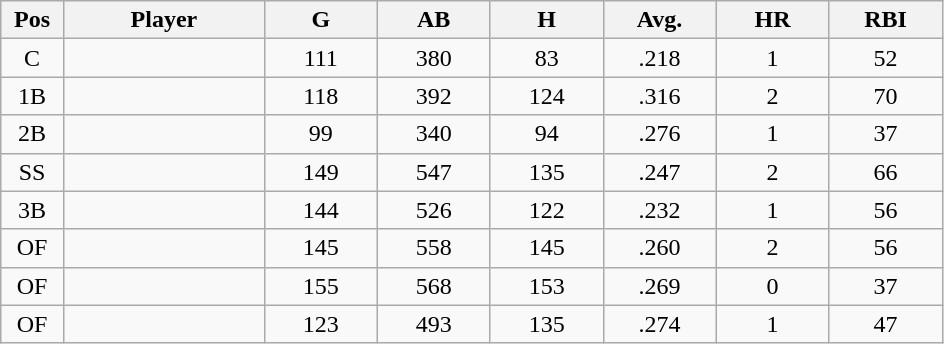<table class="wikitable sortable">
<tr>
<th bgcolor="#DDDDFF" width="5%">Pos</th>
<th bgcolor="#DDDDFF" width="16%">Player</th>
<th bgcolor="#DDDDFF" width="9%">G</th>
<th bgcolor="#DDDDFF" width="9%">AB</th>
<th bgcolor="#DDDDFF" width="9%">H</th>
<th bgcolor="#DDDDFF" width="9%">Avg.</th>
<th bgcolor="#DDDDFF" width="9%">HR</th>
<th bgcolor="#DDDDFF" width="9%">RBI</th>
</tr>
<tr align="center">
<td>C</td>
<td></td>
<td>111</td>
<td>380</td>
<td>83</td>
<td>.218</td>
<td>1</td>
<td>52</td>
</tr>
<tr align="center">
<td>1B</td>
<td></td>
<td>118</td>
<td>392</td>
<td>124</td>
<td>.316</td>
<td>2</td>
<td>70</td>
</tr>
<tr align="center">
<td>2B</td>
<td></td>
<td>99</td>
<td>340</td>
<td>94</td>
<td>.276</td>
<td>1</td>
<td>37</td>
</tr>
<tr align="center">
<td>SS</td>
<td></td>
<td>149</td>
<td>547</td>
<td>135</td>
<td>.247</td>
<td>2</td>
<td>66</td>
</tr>
<tr align="center">
<td>3B</td>
<td></td>
<td>144</td>
<td>526</td>
<td>122</td>
<td>.232</td>
<td>1</td>
<td>56</td>
</tr>
<tr align="center">
<td>OF</td>
<td></td>
<td>145</td>
<td>558</td>
<td>145</td>
<td>.260</td>
<td>2</td>
<td>56</td>
</tr>
<tr align="center">
<td>OF</td>
<td></td>
<td>155</td>
<td>568</td>
<td>153</td>
<td>.269</td>
<td>0</td>
<td>37</td>
</tr>
<tr align="center">
<td>OF</td>
<td></td>
<td>123</td>
<td>493</td>
<td>135</td>
<td>.274</td>
<td>1</td>
<td>47</td>
</tr>
</table>
